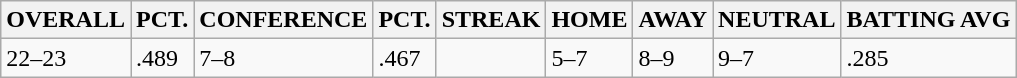<table class="wikitable">
<tr>
<th>OVERALL</th>
<th>PCT.</th>
<th>CONFERENCE</th>
<th>PCT.</th>
<th>STREAK</th>
<th>HOME</th>
<th>AWAY</th>
<th>NEUTRAL</th>
<th>BATTING AVG</th>
</tr>
<tr>
<td>22–23</td>
<td>.489</td>
<td>7–8</td>
<td>.467</td>
<td></td>
<td>5–7</td>
<td>8–9</td>
<td>9–7</td>
<td>.285</td>
</tr>
</table>
